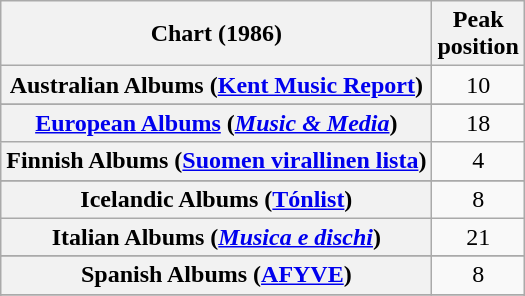<table class="wikitable sortable plainrowheaders" style="text-align:center">
<tr>
<th scope="col">Chart (1986)</th>
<th scope="col">Peak<br>position</th>
</tr>
<tr>
<th scope="row">Australian Albums (<a href='#'>Kent Music Report</a>)</th>
<td>10</td>
</tr>
<tr>
</tr>
<tr>
<th scope="row"><a href='#'>European Albums</a> (<em><a href='#'>Music & Media</a></em>)</th>
<td>18</td>
</tr>
<tr>
<th scope="row">Finnish Albums (<a href='#'>Suomen virallinen lista</a>)</th>
<td>4</td>
</tr>
<tr>
</tr>
<tr>
<th scope="row">Icelandic Albums (<a href='#'>Tónlist</a>)</th>
<td>8</td>
</tr>
<tr>
<th scope="row">Italian Albums (<em><a href='#'>Musica e dischi</a></em>)</th>
<td>21</td>
</tr>
<tr>
</tr>
<tr>
</tr>
<tr>
<th scope="row">Spanish Albums (<a href='#'>AFYVE</a>)</th>
<td>8</td>
</tr>
<tr>
</tr>
<tr>
</tr>
<tr>
</tr>
<tr>
</tr>
</table>
